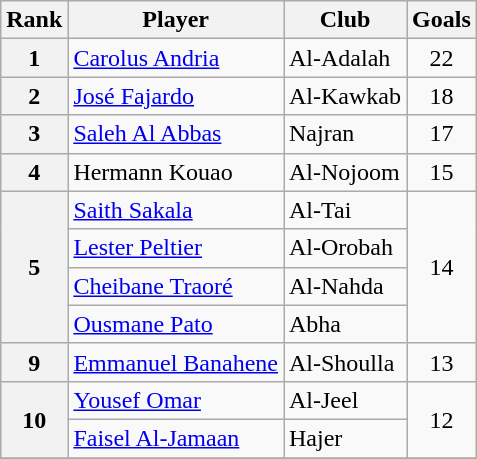<table class=wikitable>
<tr>
<th>Rank</th>
<th>Player</th>
<th>Club</th>
<th>Goals</th>
</tr>
<tr>
<th>1</th>
<td> <a href='#'>Carolus Andria</a></td>
<td>Al-Adalah</td>
<td align=center>22</td>
</tr>
<tr>
<th>2</th>
<td> <a href='#'>José Fajardo</a></td>
<td>Al-Kawkab</td>
<td align=center>18</td>
</tr>
<tr>
<th>3</th>
<td> <a href='#'>Saleh Al Abbas</a></td>
<td>Najran</td>
<td align=center>17</td>
</tr>
<tr>
<th>4</th>
<td> Hermann Kouao</td>
<td>Al-Nojoom</td>
<td align=center>15</td>
</tr>
<tr>
<th rowspan=4>5</th>
<td> <a href='#'>Saith Sakala</a></td>
<td>Al-Tai</td>
<td align=center rowspan=4>14</td>
</tr>
<tr>
<td> <a href='#'>Lester Peltier</a></td>
<td>Al-Orobah</td>
</tr>
<tr>
<td> <a href='#'>Cheibane Traoré</a></td>
<td>Al-Nahda</td>
</tr>
<tr>
<td> <a href='#'>Ousmane Pato</a></td>
<td>Abha</td>
</tr>
<tr>
<th>9</th>
<td> <a href='#'>Emmanuel Banahene</a></td>
<td>Al-Shoulla</td>
<td align=center>13</td>
</tr>
<tr>
<th rowspan=2>10</th>
<td> <a href='#'>Yousef Omar</a></td>
<td>Al-Jeel</td>
<td align=center rowspan=2>12</td>
</tr>
<tr>
<td> <a href='#'>Faisel Al-Jamaan</a></td>
<td>Hajer</td>
</tr>
<tr>
</tr>
</table>
